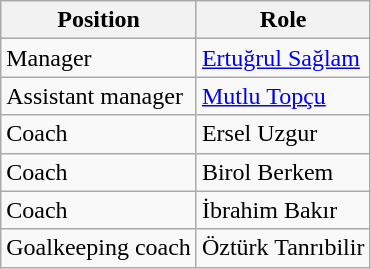<table class="wikitable">
<tr>
<th>Position</th>
<th>Role</th>
</tr>
<tr>
<td>Manager</td>
<td> <a href='#'>Ertuğrul Sağlam</a></td>
</tr>
<tr>
<td>Assistant manager</td>
<td> <a href='#'>Mutlu Topçu</a></td>
</tr>
<tr>
<td>Coach</td>
<td> Ersel Uzgur</td>
</tr>
<tr>
<td>Coach</td>
<td> Birol Berkem</td>
</tr>
<tr>
<td>Coach</td>
<td> İbrahim Bakır</td>
</tr>
<tr>
<td>Goalkeeping coach</td>
<td> Öztürk Tanrıbilir</td>
</tr>
</table>
